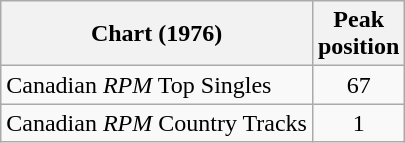<table class="wikitable">
<tr>
<th>Chart (1976)</th>
<th>Peak<br>position</th>
</tr>
<tr>
<td>Canadian <em>RPM</em> Top Singles</td>
<td align="center">67</td>
</tr>
<tr>
<td>Canadian <em>RPM</em> Country Tracks</td>
<td align="center">1</td>
</tr>
</table>
